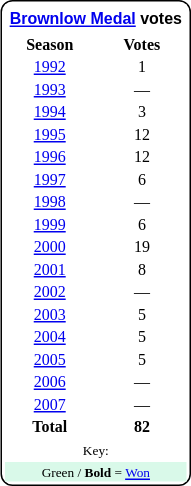<table style="margin-right:4px; margin-top:8px; float:right; border:1px #000 solid; border-radius:8px; background:#fff; font-family:Verdana; font-size:8pt; text-align:center;">
<tr style="background:#fff;">
<td colspan="2;" style="padding:3px; margin-bottom:-3px; margin-top:2px; font-family:Arial; "><strong><a href='#'>Brownlow Medal</a> votes</strong></td>
</tr>
<tr>
<th style="width:50%;">Season</th>
<th style="width:50%;">Votes</th>
</tr>
<tr>
<td><a href='#'>1992</a></td>
<td>1</td>
</tr>
<tr>
<td><a href='#'>1993</a></td>
<td>—</td>
</tr>
<tr>
<td><a href='#'>1994</a></td>
<td>3</td>
</tr>
<tr>
<td><a href='#'>1995</a></td>
<td>12</td>
</tr>
<tr>
<td><a href='#'>1996</a></td>
<td>12</td>
</tr>
<tr>
<td><a href='#'>1997</a></td>
<td>6</td>
</tr>
<tr>
<td><a href='#'>1998</a></td>
<td>—</td>
</tr>
<tr>
<td><a href='#'>1999</a></td>
<td>6</td>
</tr>
<tr>
<td><a href='#'>2000</a></td>
<td>19</td>
</tr>
<tr>
<td><a href='#'>2001</a></td>
<td>8</td>
</tr>
<tr>
<td><a href='#'>2002</a></td>
<td>—</td>
</tr>
<tr>
<td><a href='#'>2003</a></td>
<td>5</td>
</tr>
<tr>
<td><a href='#'>2004</a></td>
<td>5</td>
</tr>
<tr>
<td><a href='#'>2005</a></td>
<td>5</td>
</tr>
<tr>
<td><a href='#'>2006</a></td>
<td>—</td>
</tr>
<tr>
<td><a href='#'>2007</a></td>
<td>—</td>
</tr>
<tr>
<td><strong>Total</strong></td>
<td><strong>82</strong></td>
</tr>
<tr>
<td colspan=2><small>Key:</small></td>
</tr>
<tr style="background:#d9f9e9; border:1px solid #aaa; width:2em;">
<td colspan=2><small>Green / <strong>Bold</strong> = <a href='#'>Won</a></small></td>
</tr>
</table>
